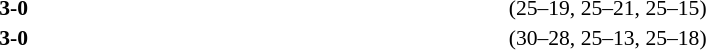<table width=100% cellspacing=1>
<tr>
<th width=20%></th>
<th width=12%></th>
<th width=20%></th>
<th width=33%></th>
<td></td>
</tr>
<tr style=font-size:90%>
<td align=right></td>
<td align=center><strong>3-0</strong></td>
<td></td>
<td>(25–19, 25–21, 25–15)</td>
<td></td>
</tr>
<tr style=font-size:90%>
<td align=right></td>
<td align=center><strong>3-0</strong></td>
<td></td>
<td>(30–28, 25–13, 25–18)</td>
</tr>
</table>
